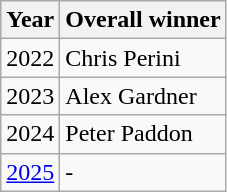<table class="wikitable">
<tr>
<th>Year</th>
<th>Overall winner</th>
</tr>
<tr>
<td>2022</td>
<td>Chris Perini</td>
</tr>
<tr>
<td>2023</td>
<td>Alex Gardner</td>
</tr>
<tr>
<td>2024</td>
<td>Peter Paddon</td>
</tr>
<tr>
<td><a href='#'>2025</a></td>
<td>-</td>
</tr>
</table>
